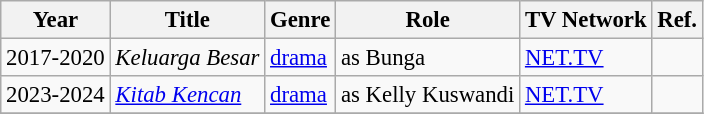<table class="wikitable" style="font-size: 95%;">
<tr>
<th>Year</th>
<th>Title</th>
<th>Genre</th>
<th>Role</th>
<th>TV Network</th>
<th>Ref.</th>
</tr>
<tr>
<td>2017-2020</td>
<td><em>Keluarga Besar</em></td>
<td><a href='#'>drama</a></td>
<td>as Bunga</td>
<td><a href='#'>NET.TV</a></td>
<td></td>
</tr>
<tr>
<td>2023-2024</td>
<td><a href='#'><em>Kitab Kencan</em></a></td>
<td><a href='#'>drama</a></td>
<td>as Kelly Kuswandi</td>
<td><a href='#'>NET.TV</a></td>
<td></td>
</tr>
<tr>
</tr>
</table>
